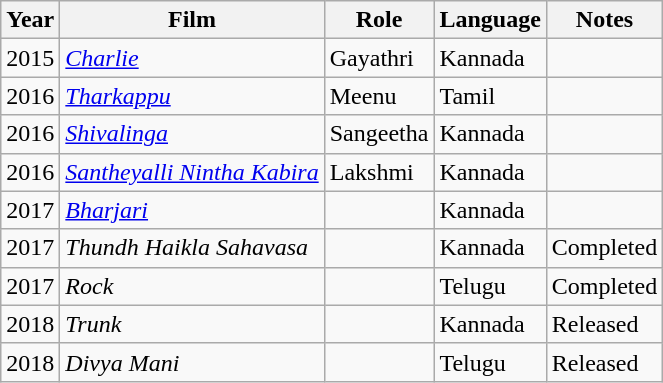<table class="wikitable">
<tr>
<th>Year</th>
<th>Film</th>
<th>Role</th>
<th>Language</th>
<th>Notes</th>
</tr>
<tr>
<td>2015</td>
<td><em><a href='#'>Charlie</a></em></td>
<td>Gayathri</td>
<td>Kannada</td>
<td></td>
</tr>
<tr>
<td>2016</td>
<td><em><a href='#'>Tharkappu</a></em></td>
<td>Meenu</td>
<td>Tamil</td>
<td></td>
</tr>
<tr>
<td>2016</td>
<td><em><a href='#'>Shivalinga</a></em></td>
<td>Sangeetha</td>
<td>Kannada</td>
<td></td>
</tr>
<tr>
<td>2016</td>
<td><em><a href='#'>Santheyalli Nintha Kabira</a></em></td>
<td>Lakshmi</td>
<td>Kannada</td>
<td></td>
</tr>
<tr>
<td>2017</td>
<td><em><a href='#'>Bharjari</a></em></td>
<td></td>
<td>Kannada</td>
<td></td>
</tr>
<tr>
<td>2017</td>
<td><em>Thundh Haikla Sahavasa</em></td>
<td></td>
<td>Kannada</td>
<td>Completed</td>
</tr>
<tr>
<td>2017</td>
<td><em>Rock</em></td>
<td></td>
<td>Telugu</td>
<td>Completed</td>
</tr>
<tr>
<td>2018</td>
<td><em>Trunk</em></td>
<td></td>
<td>Kannada</td>
<td>Released</td>
</tr>
<tr>
<td>2018</td>
<td><em>Divya Mani</em></td>
<td></td>
<td>Telugu</td>
<td>Released</td>
</tr>
</table>
